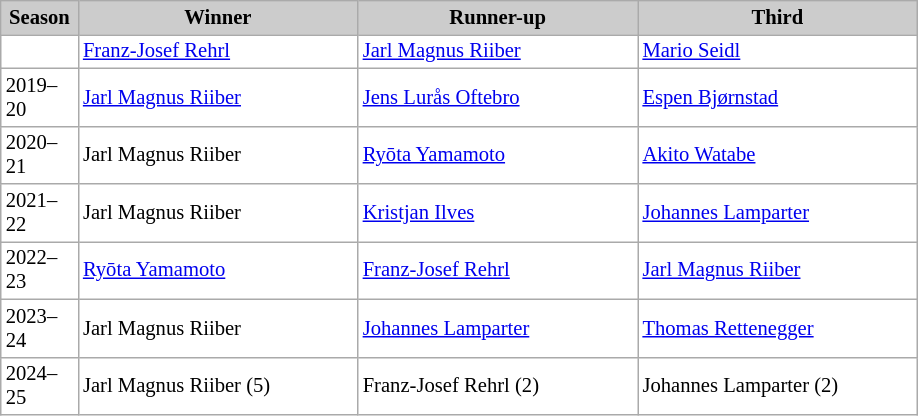<table class="wikitable plainrowheaders" style="background:#fff; font-size:86%; border:grey solid 1px; border-collapse:collapse;">
<tr style="background:#ccc; text-align:center;">
<th scope="col" style="background:#ccc; width:45px;">Season</th>
<th scope="col" style="background:#ccc; width:180px;">Winner</th>
<th scope="col" style="background:#ccc; width:180px;">Runner-up</th>
<th scope="col" style="background:#ccc; width:180px;">Third</th>
</tr>
<tr>
<td></td>
<td> <a href='#'>Franz-Josef Rehrl</a></td>
<td> <a href='#'>Jarl Magnus Riiber</a></td>
<td> <a href='#'>Mario Seidl</a></td>
</tr>
<tr>
<td>2019–20</td>
<td> <a href='#'>Jarl Magnus Riiber</a></td>
<td> <a href='#'>Jens Lurås Oftebro</a></td>
<td> <a href='#'>Espen Bjørnstad</a></td>
</tr>
<tr>
<td>2020–21</td>
<td> Jarl Magnus Riiber</td>
<td> <a href='#'>Ryōta Yamamoto</a></td>
<td> <a href='#'>Akito Watabe</a></td>
</tr>
<tr>
<td>2021–22</td>
<td> Jarl Magnus Riiber</td>
<td> <a href='#'>Kristjan Ilves</a></td>
<td> <a href='#'>Johannes Lamparter</a></td>
</tr>
<tr>
<td>2022–23</td>
<td> <a href='#'>Ryōta Yamamoto</a></td>
<td> <a href='#'>Franz-Josef Rehrl</a></td>
<td> <a href='#'>Jarl Magnus Riiber</a></td>
</tr>
<tr>
<td>2023–24</td>
<td> Jarl Magnus Riiber</td>
<td> <a href='#'>Johannes Lamparter</a></td>
<td> <a href='#'>Thomas Rettenegger</a></td>
</tr>
<tr>
<td>2024–25</td>
<td> Jarl Magnus Riiber (5)</td>
<td> Franz-Josef Rehrl (2)</td>
<td> Johannes Lamparter (2)</td>
</tr>
</table>
